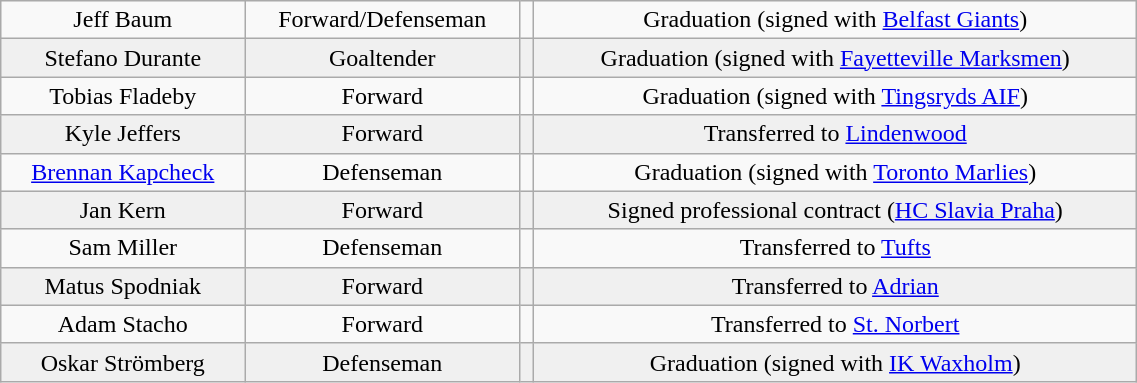<table class="wikitable" width="60%">
<tr align="center" bgcolor="">
<td>Jeff Baum</td>
<td>Forward/Defenseman</td>
<td></td>
<td>Graduation (signed with <a href='#'>Belfast Giants</a>)</td>
</tr>
<tr align="center" bgcolor="f0f0f0">
<td>Stefano Durante</td>
<td>Goaltender</td>
<td></td>
<td>Graduation (signed with <a href='#'>Fayetteville Marksmen</a>)</td>
</tr>
<tr align="center" bgcolor="">
<td>Tobias Fladeby</td>
<td>Forward</td>
<td></td>
<td>Graduation (signed with <a href='#'>Tingsryds AIF</a>)</td>
</tr>
<tr align="center" bgcolor="f0f0f0">
<td>Kyle Jeffers</td>
<td>Forward</td>
<td></td>
<td>Transferred to <a href='#'>Lindenwood</a></td>
</tr>
<tr align="center" bgcolor="">
<td><a href='#'>Brennan Kapcheck</a></td>
<td>Defenseman</td>
<td></td>
<td>Graduation (signed with <a href='#'>Toronto Marlies</a>)</td>
</tr>
<tr align="center" bgcolor="f0f0f0">
<td>Jan Kern</td>
<td>Forward</td>
<td></td>
<td>Signed professional contract (<a href='#'>HC Slavia Praha</a>)</td>
</tr>
<tr align="center" bgcolor="">
<td>Sam Miller</td>
<td>Defenseman</td>
<td></td>
<td>Transferred to <a href='#'>Tufts</a></td>
</tr>
<tr align="center" bgcolor="f0f0f0">
<td>Matus Spodniak</td>
<td>Forward</td>
<td></td>
<td>Transferred to <a href='#'>Adrian</a></td>
</tr>
<tr align="center" bgcolor="">
<td>Adam Stacho</td>
<td>Forward</td>
<td></td>
<td>Transferred to <a href='#'>St. Norbert</a></td>
</tr>
<tr align="center" bgcolor="f0f0f0">
<td>Oskar Strömberg</td>
<td>Defenseman</td>
<td></td>
<td>Graduation (signed with <a href='#'>IK Waxholm</a>)</td>
</tr>
</table>
